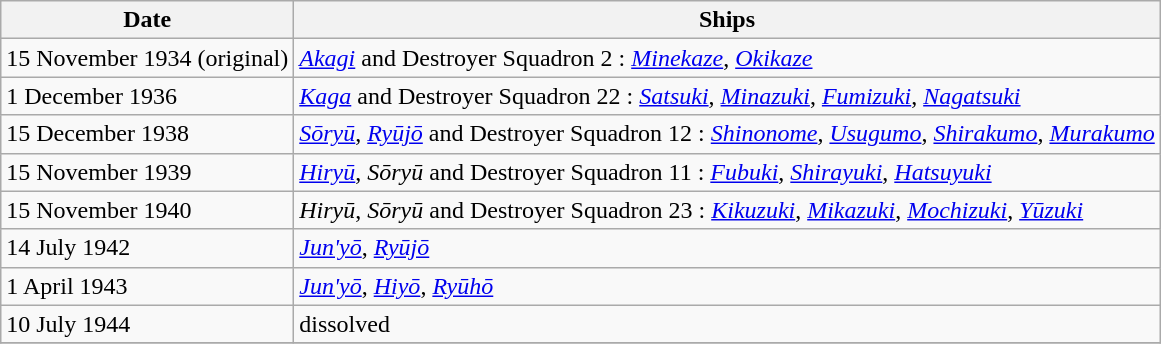<table class="wikitable">
<tr>
<th>Date</th>
<th>Ships</th>
</tr>
<tr>
<td>15 November 1934 (original)</td>
<td><em><a href='#'>Akagi</a></em> and Destroyer Squadron 2 : <em><a href='#'>Minekaze</a></em>, <em><a href='#'>Okikaze</a></em></td>
</tr>
<tr>
<td>1 December 1936</td>
<td><em><a href='#'>Kaga</a></em> and Destroyer Squadron 22 : <em><a href='#'>Satsuki</a></em>, <em><a href='#'>Minazuki</a></em>, <em><a href='#'>Fumizuki</a></em>, <em><a href='#'>Nagatsuki</a></em></td>
</tr>
<tr>
<td>15 December 1938</td>
<td><em><a href='#'>Sōryū</a></em>, <em><a href='#'>Ryūjō</a></em> and Destroyer Squadron 12 : <em><a href='#'>Shinonome</a></em>, <em><a href='#'>Usugumo</a></em>, <em><a href='#'>Shirakumo</a></em>, <em><a href='#'>Murakumo</a></em></td>
</tr>
<tr>
<td>15 November 1939</td>
<td><em><a href='#'>Hiryū</a></em>, <em>Sōryū</em> and Destroyer Squadron 11 : <em><a href='#'>Fubuki</a></em>, <em><a href='#'>Shirayuki</a></em>, <em><a href='#'>Hatsuyuki</a></em></td>
</tr>
<tr>
<td>15 November 1940</td>
<td><em>Hiryū</em>, <em>Sōryū</em> and Destroyer Squadron 23 : <em><a href='#'>Kikuzuki</a></em>, <em><a href='#'>Mikazuki</a></em>, <em><a href='#'>Mochizuki</a></em>, <em><a href='#'>Yūzuki</a></em></td>
</tr>
<tr>
<td>14 July 1942</td>
<td><em><a href='#'>Jun'yō</a></em>, <em><a href='#'>Ryūjō</a></em></td>
</tr>
<tr>
<td>1 April 1943</td>
<td><em><a href='#'>Jun'yō</a></em>, <em><a href='#'>Hiyō</a></em>, <em><a href='#'>Ryūhō</a></em></td>
</tr>
<tr>
<td>10 July 1944</td>
<td>dissolved</td>
</tr>
<tr>
</tr>
</table>
